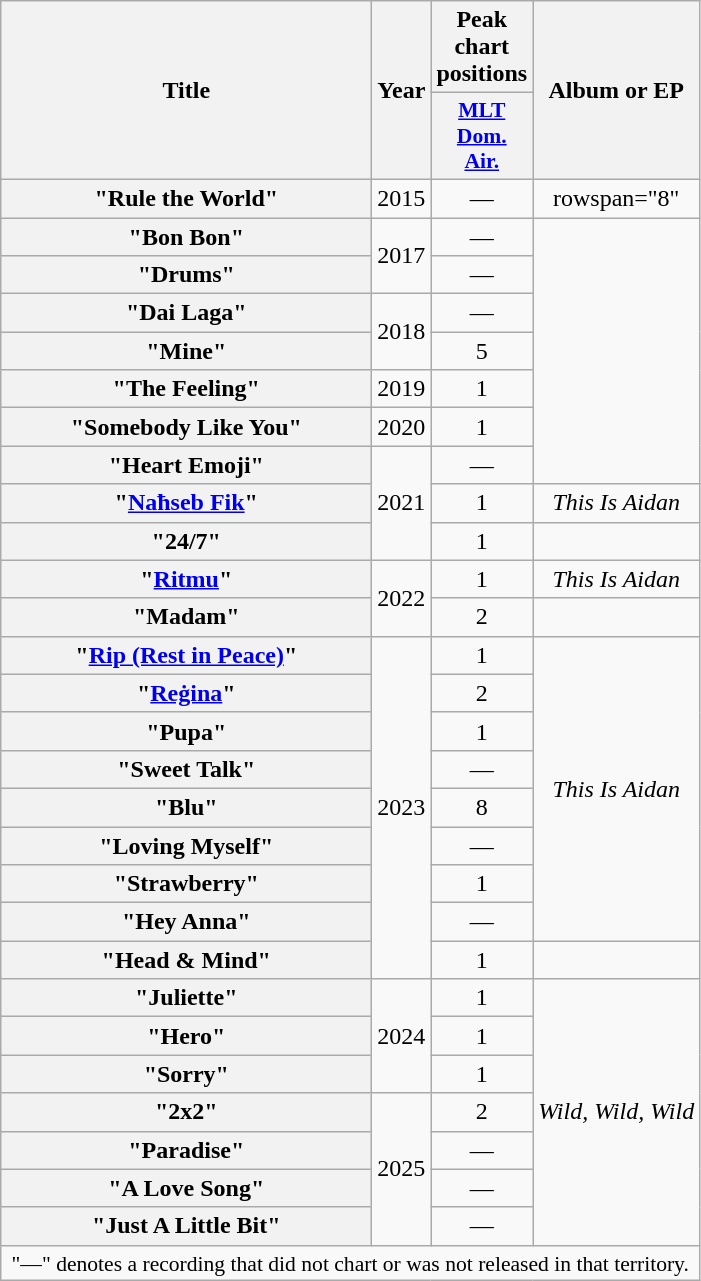<table class="wikitable plainrowheaders" style="text-align:center;">
<tr>
<th scope="col" rowspan="2" style="width:15em;">Title</th>
<th scope="col" rowspan="2">Year</th>
<th scope="col" colspan="1">Peak chart positions</th>
<th scope="col" rowspan="2">Album or EP</th>
</tr>
<tr>
<th scope="col" style="width:2.5em;font-size:90%;"><a href='#'>MLT<br>Dom.<br>Air.</a><br></th>
</tr>
<tr>
<th scope="row">"Rule the World"</th>
<td>2015</td>
<td>—</td>
<td>rowspan="8" </td>
</tr>
<tr>
<th scope="row">"Bon Bon"</th>
<td rowspan="2">2017</td>
<td>—</td>
</tr>
<tr>
<th scope="row">"Drums"</th>
<td>—</td>
</tr>
<tr>
<th scope="row">"Dai Laga"</th>
<td rowspan="2">2018</td>
<td>—</td>
</tr>
<tr>
<th scope="row">"Mine"</th>
<td>5</td>
</tr>
<tr>
<th scope="row">"The Feeling"</th>
<td>2019</td>
<td>1</td>
</tr>
<tr>
<th scope="row">"Somebody Like You"</th>
<td>2020</td>
<td>1</td>
</tr>
<tr>
<th scope="row">"Heart Emoji"</th>
<td rowspan="3">2021</td>
<td>—</td>
</tr>
<tr>
<th scope="row">"<a href='#'>Naħseb Fik</a>"</th>
<td>1</td>
<td><em>This Is Aidan</em></td>
</tr>
<tr>
<th scope="row">"24/7"<br></th>
<td>1</td>
<td></td>
</tr>
<tr>
<th scope="row">"<a href='#'>Ritmu</a>"</th>
<td rowspan="2">2022</td>
<td>1</td>
<td><em>This Is Aidan</em></td>
</tr>
<tr>
<th scope="row">"Madam"</th>
<td>2</td>
<td></td>
</tr>
<tr>
<th scope="row">"<a href='#'>Rip (Rest in Peace)</a>"<br></th>
<td rowspan="9">2023</td>
<td>1</td>
<td rowspan="8"><em>This Is Aidan</em></td>
</tr>
<tr>
<th scope="row">"<a href='#'>Reġina</a>"</th>
<td>2</td>
</tr>
<tr>
<th scope="row">"Pupa"</th>
<td>1</td>
</tr>
<tr>
<th scope="row">"Sweet Talk"</th>
<td>—</td>
</tr>
<tr>
<th scope="row">"Blu"</th>
<td>8</td>
</tr>
<tr>
<th scope="row">"Loving Myself"</th>
<td>—</td>
</tr>
<tr>
<th scope="row">"Strawberry"</th>
<td>1</td>
</tr>
<tr>
<th scope="row">"Hey Anna"</th>
<td>—</td>
</tr>
<tr>
<th scope="row">"Head & Mind"<br></th>
<td>1</td>
<td></td>
</tr>
<tr>
<th scope="row">"Juliette"</th>
<td rowspan="3">2024</td>
<td>1</td>
<td rowspan="7"><em>Wild, Wild, Wild</em></td>
</tr>
<tr>
<th scope="row">"Hero"</th>
<td>1</td>
</tr>
<tr>
<th scope="row">"Sorry"</th>
<td>1</td>
</tr>
<tr>
<th scope="row">"2x2"</th>
<td rowspan="4">2025</td>
<td>2</td>
</tr>
<tr>
<th scope="row">"Paradise"</th>
<td>—</td>
</tr>
<tr>
<th scope="row">"A Love Song"</th>
<td>—</td>
</tr>
<tr>
<th scope="row">"Just A Little Bit"</th>
<td>—</td>
</tr>
<tr>
<td colspan="4" style="font-size:90%">"—" denotes a recording that did not chart or was not released in that territory.</td>
</tr>
</table>
